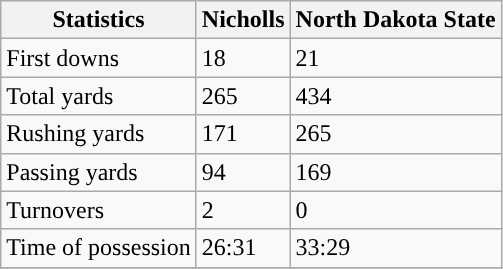<table class="wikitable">
<tr>
<th>Statistics</th>
<th>Nicholls</th>
<th>North Dakota State</th>
</tr>
<tr>
<td>First downs</td>
<td>18</td>
<td>21</td>
</tr>
<tr>
<td>Total yards</td>
<td>265</td>
<td>434</td>
</tr>
<tr>
<td>Rushing yards</td>
<td>171</td>
<td>265</td>
</tr>
<tr>
<td>Passing yards</td>
<td>94</td>
<td>169</td>
</tr>
<tr>
<td>Turnovers</td>
<td>2</td>
<td>0</td>
</tr>
<tr>
<td>Time of possession</td>
<td>26:31</td>
<td>33:29</td>
</tr>
<tr>
</tr>
</table>
